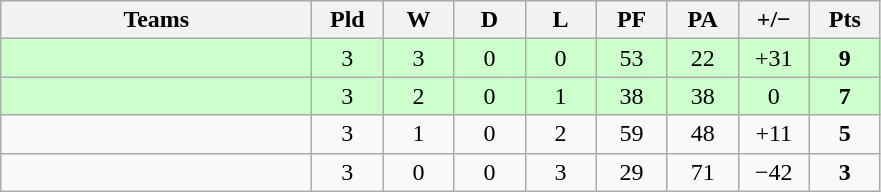<table class="wikitable" style="text-align: center;">
<tr>
<th style="width:200px;">Teams</th>
<th width="40">Pld</th>
<th width="40">W</th>
<th width="40">D</th>
<th width="40">L</th>
<th width="40">PF</th>
<th width="40">PA</th>
<th width="40">+/−</th>
<th width="40">Pts</th>
</tr>
<tr style="background:#cfc;">
<td align=left></td>
<td>3</td>
<td>3</td>
<td>0</td>
<td>0</td>
<td>53</td>
<td>22</td>
<td>+31</td>
<td><strong>9</strong></td>
</tr>
<tr style="background:#cfc;">
<td align=left></td>
<td>3</td>
<td>2</td>
<td>0</td>
<td>1</td>
<td>38</td>
<td>38</td>
<td>0</td>
<td><strong>7</strong></td>
</tr>
<tr>
<td align=left></td>
<td>3</td>
<td>1</td>
<td>0</td>
<td>2</td>
<td>59</td>
<td>48</td>
<td>+11</td>
<td><strong>5</strong></td>
</tr>
<tr>
<td align=left></td>
<td>3</td>
<td>0</td>
<td>0</td>
<td>3</td>
<td>29</td>
<td>71</td>
<td>−42</td>
<td><strong>3</strong></td>
</tr>
</table>
